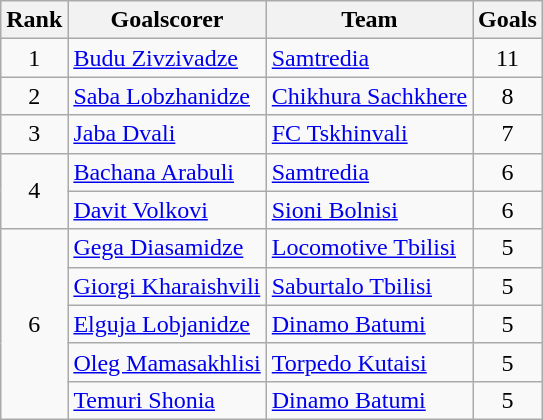<table class="wikitable">
<tr>
<th>Rank</th>
<th>Goalscorer</th>
<th>Team</th>
<th>Goals</th>
</tr>
<tr>
<td align="center">1</td>
<td> <a href='#'>Budu Zivzivadze</a></td>
<td><a href='#'>Samtredia</a></td>
<td align="center">11</td>
</tr>
<tr>
<td align="center">2</td>
<td> <a href='#'>Saba Lobzhanidze</a></td>
<td><a href='#'>Chikhura Sachkhere</a></td>
<td align="center">8</td>
</tr>
<tr>
<td align="center">3</td>
<td> <a href='#'>Jaba Dvali</a></td>
<td><a href='#'>FC Tskhinvali</a></td>
<td align="center">7</td>
</tr>
<tr>
<td rowspan=2 align="center">4</td>
<td> <a href='#'>Bachana Arabuli</a></td>
<td><a href='#'>Samtredia</a></td>
<td align="center">6</td>
</tr>
<tr>
<td> <a href='#'>Davit Volkovi</a></td>
<td><a href='#'>Sioni Bolnisi</a></td>
<td align="center">6</td>
</tr>
<tr>
<td rowspan=5 align="center">6</td>
<td> <a href='#'>Gega Diasamidze</a></td>
<td><a href='#'>Locomotive Tbilisi</a></td>
<td align="center">5</td>
</tr>
<tr>
<td> <a href='#'>Giorgi Kharaishvili</a></td>
<td><a href='#'>Saburtalo Tbilisi</a></td>
<td align="center">5</td>
</tr>
<tr>
<td> <a href='#'>Elguja Lobjanidze</a></td>
<td><a href='#'>Dinamo Batumi</a></td>
<td align="center">5</td>
</tr>
<tr>
<td> <a href='#'>Oleg Mamasakhlisi</a></td>
<td><a href='#'>Torpedo Kutaisi</a></td>
<td align="center">5</td>
</tr>
<tr>
<td> <a href='#'>Temuri Shonia</a></td>
<td><a href='#'>Dinamo Batumi</a></td>
<td align="center">5</td>
</tr>
</table>
